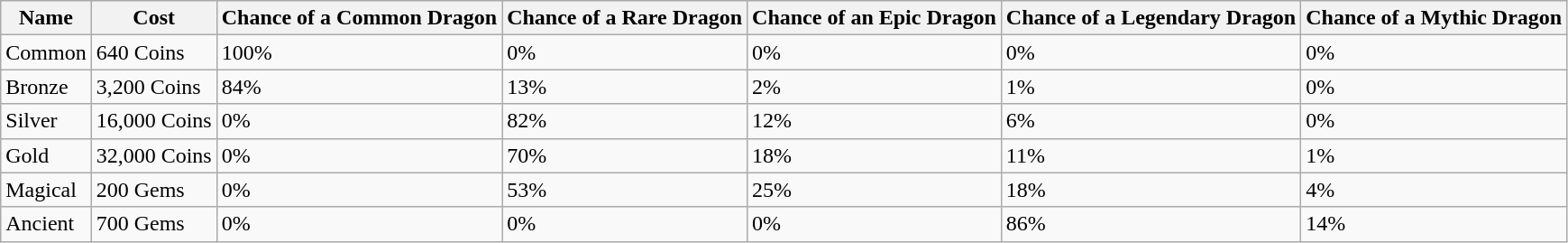<table class="wikitable">
<tr>
<th>Name</th>
<th>Cost</th>
<th>Chance of a Common Dragon</th>
<th>Chance of a Rare Dragon</th>
<th>Chance of an Epic Dragon</th>
<th>Chance of a Legendary Dragon</th>
<th>Chance of a Mythic Dragon</th>
</tr>
<tr>
<td>Common</td>
<td>640 Coins</td>
<td>100%</td>
<td>0%</td>
<td>0%</td>
<td>0%</td>
<td>0%</td>
</tr>
<tr>
<td>Bronze</td>
<td>3,200 Coins</td>
<td>84%</td>
<td>13%</td>
<td>2%</td>
<td>1%</td>
<td>0%</td>
</tr>
<tr>
<td>Silver</td>
<td>16,000 Coins</td>
<td>0%</td>
<td>82%</td>
<td>12%</td>
<td>6%</td>
<td>0%</td>
</tr>
<tr>
<td>Gold</td>
<td>32,000 Coins</td>
<td>0%</td>
<td>70%</td>
<td>18%</td>
<td>11%</td>
<td>1%</td>
</tr>
<tr>
<td>Magical</td>
<td>200 Gems</td>
<td>0%</td>
<td>53%</td>
<td>25%</td>
<td>18%</td>
<td>4%</td>
</tr>
<tr>
<td>Ancient</td>
<td>700 Gems</td>
<td>0%</td>
<td>0%</td>
<td>0%</td>
<td>86%</td>
<td>14%</td>
</tr>
</table>
